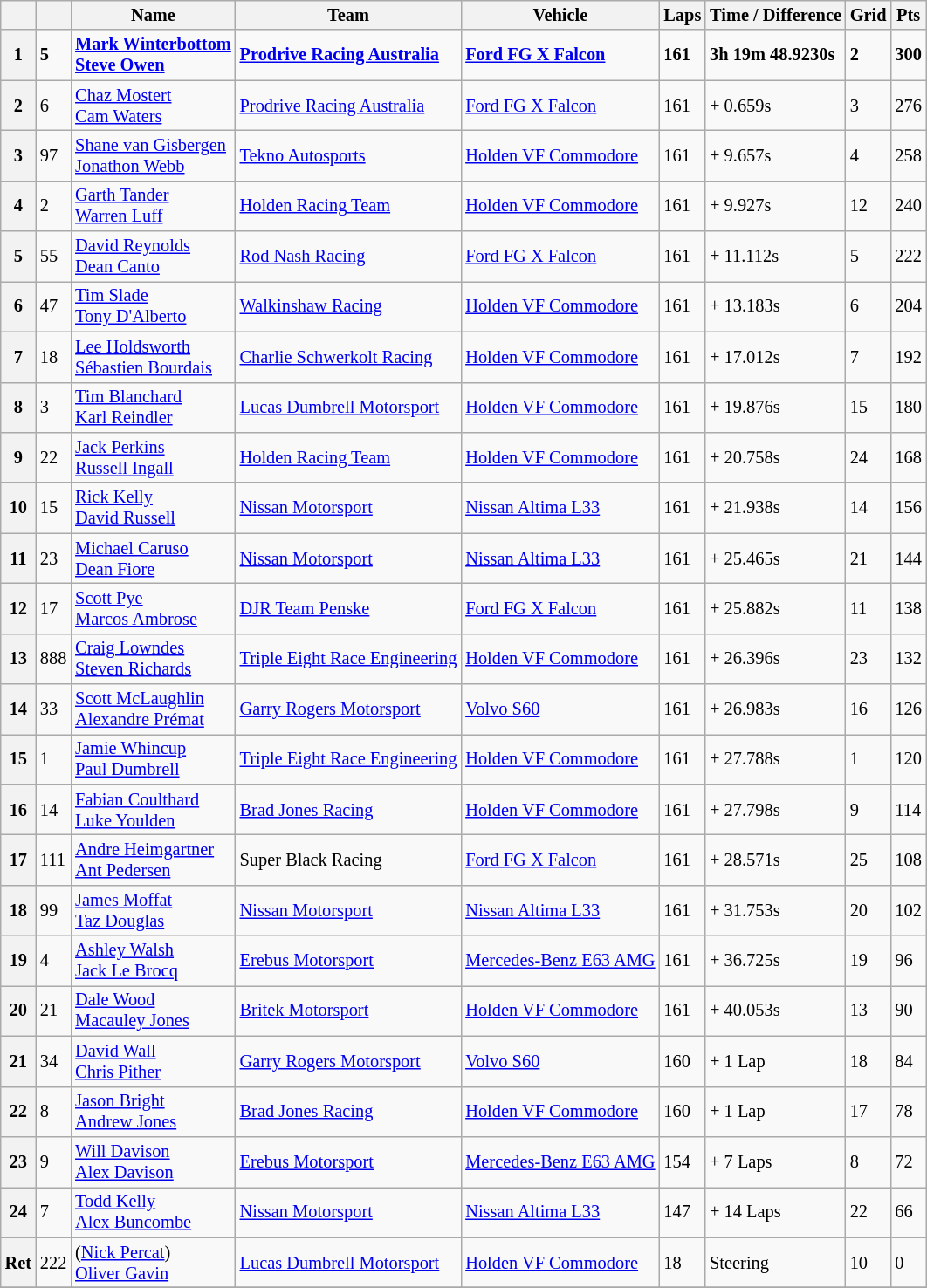<table class="wikitable" style="font-size: 85%;">
<tr>
<th> </th>
<th> </th>
<th>Name</th>
<th>Team</th>
<th>Vehicle</th>
<th>Laps</th>
<th>Time / Difference</th>
<th>Grid</th>
<th>Pts</th>
</tr>
<tr>
<th><strong>1</strong></th>
<td><strong>5</strong></td>
<td><strong> <a href='#'>Mark Winterbottom</a><br> <a href='#'>Steve Owen</a></strong></td>
<td><strong><a href='#'>Prodrive Racing Australia</a></strong></td>
<td><strong><a href='#'>Ford FG X Falcon</a></strong></td>
<td><strong>161</strong></td>
<td><strong>3h 19m 48.9230s</strong></td>
<td><strong>2</strong></td>
<td><strong>300</strong></td>
</tr>
<tr>
<th>2</th>
<td>6</td>
<td> <a href='#'>Chaz Mostert</a><br> <a href='#'>Cam Waters</a></td>
<td><a href='#'>Prodrive Racing Australia</a></td>
<td><a href='#'>Ford FG X Falcon</a></td>
<td>161</td>
<td>+ 0.659s</td>
<td>3</td>
<td>276</td>
</tr>
<tr>
<th>3</th>
<td>97</td>
<td> <a href='#'>Shane van Gisbergen</a><br> <a href='#'>Jonathon Webb</a></td>
<td><a href='#'>Tekno Autosports</a></td>
<td><a href='#'>Holden VF Commodore</a></td>
<td>161</td>
<td>+ 9.657s</td>
<td>4</td>
<td>258</td>
</tr>
<tr>
<th>4</th>
<td>2</td>
<td> <a href='#'>Garth Tander</a><br> <a href='#'>Warren Luff</a></td>
<td><a href='#'>Holden Racing Team</a></td>
<td><a href='#'>Holden VF Commodore</a></td>
<td>161</td>
<td>+ 9.927s</td>
<td>12</td>
<td>240</td>
</tr>
<tr>
<th>5</th>
<td>55</td>
<td> <a href='#'>David Reynolds</a><br> <a href='#'>Dean Canto</a></td>
<td><a href='#'>Rod Nash Racing</a></td>
<td><a href='#'>Ford FG X Falcon</a></td>
<td>161</td>
<td>+ 11.112s</td>
<td>5</td>
<td>222</td>
</tr>
<tr>
<th>6</th>
<td>47</td>
<td> <a href='#'>Tim Slade</a><br> <a href='#'>Tony D'Alberto</a></td>
<td><a href='#'>Walkinshaw Racing</a></td>
<td><a href='#'>Holden VF Commodore</a></td>
<td>161</td>
<td>+ 13.183s</td>
<td>6</td>
<td>204</td>
</tr>
<tr>
<th>7</th>
<td>18</td>
<td> <a href='#'>Lee Holdsworth</a><br> <a href='#'>Sébastien Bourdais</a></td>
<td><a href='#'>Charlie Schwerkolt Racing</a></td>
<td><a href='#'>Holden VF Commodore</a></td>
<td>161</td>
<td>+ 17.012s</td>
<td>7</td>
<td>192</td>
</tr>
<tr>
<th>8</th>
<td>3</td>
<td> <a href='#'>Tim Blanchard</a><br> <a href='#'>Karl Reindler</a></td>
<td><a href='#'>Lucas Dumbrell Motorsport</a></td>
<td><a href='#'>Holden VF Commodore</a></td>
<td>161</td>
<td>+ 19.876s</td>
<td>15</td>
<td>180</td>
</tr>
<tr>
<th>9</th>
<td>22</td>
<td> <a href='#'>Jack Perkins</a><br> <a href='#'>Russell Ingall</a></td>
<td><a href='#'>Holden Racing Team</a></td>
<td><a href='#'>Holden VF Commodore</a></td>
<td>161</td>
<td>+ 20.758s</td>
<td>24</td>
<td>168</td>
</tr>
<tr>
<th>10</th>
<td>15</td>
<td> <a href='#'>Rick Kelly</a><br> <a href='#'>David Russell</a></td>
<td><a href='#'>Nissan Motorsport</a></td>
<td><a href='#'>Nissan Altima L33</a></td>
<td>161</td>
<td>+ 21.938s</td>
<td>14</td>
<td>156</td>
</tr>
<tr>
<th>11</th>
<td>23</td>
<td> <a href='#'>Michael Caruso</a><br> <a href='#'>Dean Fiore</a></td>
<td><a href='#'>Nissan Motorsport</a></td>
<td><a href='#'>Nissan Altima L33</a></td>
<td>161</td>
<td>+ 25.465s</td>
<td>21</td>
<td>144</td>
</tr>
<tr>
<th>12</th>
<td>17</td>
<td> <a href='#'>Scott Pye</a><br> <a href='#'>Marcos Ambrose</a></td>
<td><a href='#'>DJR Team Penske</a></td>
<td><a href='#'>Ford FG X Falcon</a></td>
<td>161</td>
<td>+ 25.882s</td>
<td>11</td>
<td>138</td>
</tr>
<tr>
<th>13</th>
<td>888</td>
<td> <a href='#'>Craig Lowndes</a><br> <a href='#'>Steven Richards</a></td>
<td><a href='#'>Triple Eight Race Engineering</a></td>
<td><a href='#'>Holden VF Commodore</a></td>
<td>161</td>
<td>+ 26.396s</td>
<td>23</td>
<td>132</td>
</tr>
<tr>
<th>14</th>
<td>33</td>
<td> <a href='#'>Scott McLaughlin</a><br> <a href='#'>Alexandre Prémat</a></td>
<td><a href='#'>Garry Rogers Motorsport</a></td>
<td><a href='#'>Volvo S60</a></td>
<td>161</td>
<td>+ 26.983s</td>
<td>16</td>
<td>126</td>
</tr>
<tr>
<th>15</th>
<td>1</td>
<td> <a href='#'>Jamie Whincup</a><br> <a href='#'>Paul Dumbrell</a></td>
<td><a href='#'>Triple Eight Race Engineering</a></td>
<td><a href='#'>Holden VF Commodore</a></td>
<td>161</td>
<td>+ 27.788s</td>
<td>1</td>
<td>120</td>
</tr>
<tr>
<th>16</th>
<td>14</td>
<td> <a href='#'>Fabian Coulthard</a><br> <a href='#'>Luke Youlden</a></td>
<td><a href='#'>Brad Jones Racing</a></td>
<td><a href='#'>Holden VF Commodore</a></td>
<td>161</td>
<td>+ 27.798s</td>
<td>9</td>
<td>114</td>
</tr>
<tr>
<th>17</th>
<td>111</td>
<td> <a href='#'>Andre Heimgartner</a><br> <a href='#'>Ant Pedersen</a></td>
<td>Super Black Racing</td>
<td><a href='#'>Ford FG X Falcon</a></td>
<td>161</td>
<td>+ 28.571s</td>
<td>25</td>
<td>108</td>
</tr>
<tr>
<th>18</th>
<td>99</td>
<td> <a href='#'>James Moffat</a><br> <a href='#'>Taz Douglas</a></td>
<td><a href='#'>Nissan Motorsport</a></td>
<td><a href='#'>Nissan Altima L33</a></td>
<td>161</td>
<td>+ 31.753s</td>
<td>20</td>
<td>102</td>
</tr>
<tr>
<th>19</th>
<td>4</td>
<td> <a href='#'>Ashley Walsh</a><br> <a href='#'>Jack Le Brocq</a></td>
<td><a href='#'>Erebus Motorsport</a></td>
<td><a href='#'>Mercedes-Benz E63 AMG</a></td>
<td>161</td>
<td>+ 36.725s</td>
<td>19</td>
<td>96</td>
</tr>
<tr>
<th>20</th>
<td>21</td>
<td> <a href='#'>Dale Wood</a><br> <a href='#'>Macauley Jones</a></td>
<td><a href='#'>Britek Motorsport</a></td>
<td><a href='#'>Holden VF Commodore</a></td>
<td>161</td>
<td>+ 40.053s</td>
<td>13</td>
<td>90</td>
</tr>
<tr>
<th>21</th>
<td>34</td>
<td> <a href='#'>David Wall</a><br> <a href='#'>Chris Pither</a></td>
<td><a href='#'>Garry Rogers Motorsport</a></td>
<td><a href='#'>Volvo S60</a></td>
<td>160</td>
<td>+ 1 Lap</td>
<td>18</td>
<td>84</td>
</tr>
<tr>
<th>22</th>
<td>8</td>
<td> <a href='#'>Jason Bright</a><br> <a href='#'>Andrew Jones</a></td>
<td><a href='#'>Brad Jones Racing</a></td>
<td><a href='#'>Holden VF Commodore</a></td>
<td>160</td>
<td>+ 1 Lap</td>
<td>17</td>
<td>78</td>
</tr>
<tr>
<th>23</th>
<td>9</td>
<td> <a href='#'>Will Davison</a><br> <a href='#'>Alex Davison</a></td>
<td><a href='#'>Erebus Motorsport</a></td>
<td><a href='#'>Mercedes-Benz E63 AMG</a></td>
<td>154</td>
<td>+ 7 Laps</td>
<td>8</td>
<td>72</td>
</tr>
<tr>
<th>24</th>
<td>7</td>
<td> <a href='#'>Todd Kelly</a><br> <a href='#'>Alex Buncombe</a></td>
<td><a href='#'>Nissan Motorsport</a></td>
<td><a href='#'>Nissan Altima L33</a></td>
<td>147</td>
<td>+ 14 Laps</td>
<td>22</td>
<td>66</td>
</tr>
<tr>
<th>Ret</th>
<td>222</td>
<td> (<a href='#'>Nick Percat</a>) <br> <a href='#'>Oliver Gavin</a></td>
<td><a href='#'>Lucas Dumbrell Motorsport</a></td>
<td><a href='#'>Holden VF Commodore</a></td>
<td>18</td>
<td>Steering</td>
<td>10</td>
<td>0</td>
</tr>
<tr>
</tr>
</table>
